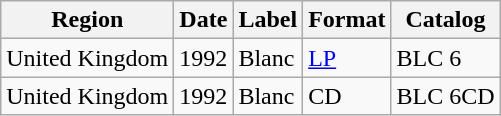<table class="wikitable">
<tr>
<th>Region</th>
<th>Date</th>
<th>Label</th>
<th>Format</th>
<th>Catalog</th>
</tr>
<tr>
<td>United Kingdom</td>
<td>1992</td>
<td>Blanc</td>
<td><a href='#'>LP</a></td>
<td>BLC 6</td>
</tr>
<tr>
<td>United Kingdom</td>
<td>1992</td>
<td>Blanc</td>
<td>CD</td>
<td>BLC 6CD</td>
</tr>
</table>
